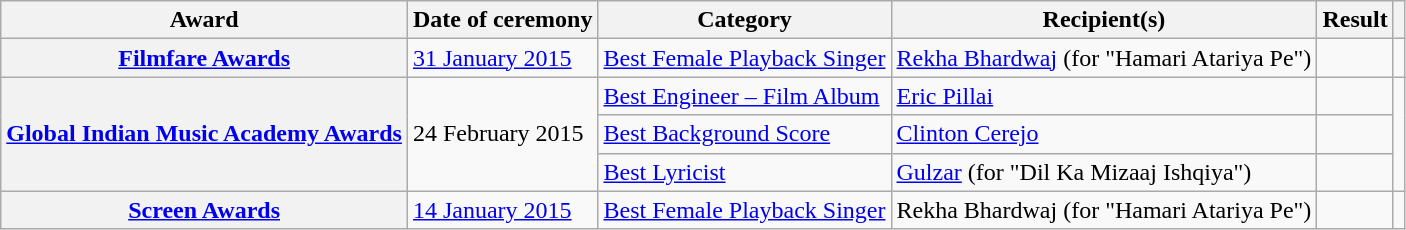<table class="wikitable plainrowheaders sortable">
<tr>
<th scope="col">Award</th>
<th scope="col">Date of ceremony</th>
<th scope="col">Category</th>
<th scope="col">Recipient(s)</th>
<th scope="col" class="unsortable">Result</th>
<th scope="col" class="unsortable"></th>
</tr>
<tr>
<th scope="row"><a href='#'>Filmfare Awards</a></th>
<td><a href='#'>31 January 2015</a></td>
<td><a href='#'>Best Female Playback Singer</a></td>
<td><a href='#'>Rekha Bhardwaj</a> (for "Hamari Atariya Pe")</td>
<td></td>
<td><br></td>
</tr>
<tr>
<th rowspan="3" scope="row"><a href='#'>Global Indian Music Academy Awards</a></th>
<td rowspan="3">24 February 2015</td>
<td><a href='#'>Best Engineer – Film Album</a></td>
<td><a href='#'>Eric Pillai</a></td>
<td></td>
<td rowspan="3"><br><br></td>
</tr>
<tr>
<td><a href='#'>Best Background Score</a></td>
<td><a href='#'>Clinton Cerejo</a></td>
<td></td>
</tr>
<tr>
<td><a href='#'>Best Lyricist</a></td>
<td><a href='#'>Gulzar</a> (for "Dil Ka Mizaaj Ishqiya")</td>
<td></td>
</tr>
<tr>
<th scope="row"><a href='#'>Screen Awards</a></th>
<td><a href='#'>14 January 2015</a></td>
<td><a href='#'>Best Female Playback Singer</a></td>
<td>Rekha Bhardwaj (for "Hamari Atariya Pe")</td>
<td></td>
<td><br></td>
</tr>
</table>
